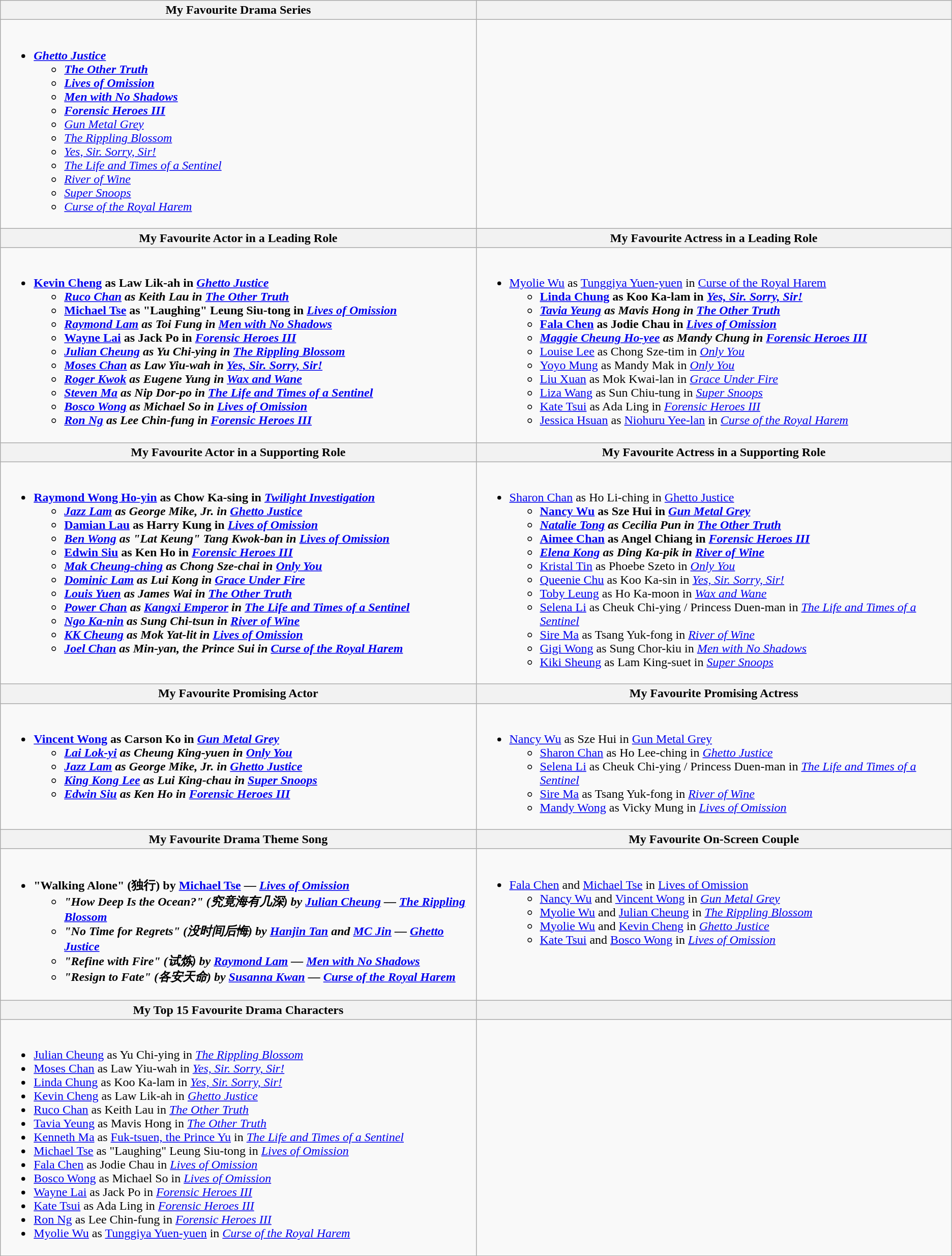<table class="wikitable">
<tr>
<th style="width:50%;">My Favourite Drama Series</th>
<th style="width:50%;"></th>
</tr>
<tr>
<td valign="top"><br><ul><li><strong><em><a href='#'>Ghetto Justice</a></em></strong><ul><li><strong><em><a href='#'>The Other Truth</a></em></strong></li><li><strong><em><a href='#'>Lives of Omission</a></em></strong></li><li><strong><em><a href='#'>Men with No Shadows</a></em></strong></li><li><strong><em><a href='#'>Forensic Heroes III</a></em></strong></li><li><em><a href='#'>Gun Metal Grey</a></em></li><li><em><a href='#'>The Rippling Blossom</a></em></li><li><em><a href='#'>Yes, Sir. Sorry, Sir!</a></em></li><li><em><a href='#'>The Life and Times of a Sentinel</a></em></li><li><em><a href='#'>River of Wine</a></em></li><li><em><a href='#'>Super Snoops</a></em></li><li><em><a href='#'>Curse of the Royal Harem</a></em></li></ul></li></ul></td>
<td valign="top"></td>
</tr>
<tr>
<th style="width:50%;">My Favourite Actor in a Leading Role</th>
<th style="width:50%;">My Favourite Actress in a Leading Role</th>
</tr>
<tr>
<td valign="top"><br><ul><li><strong><a href='#'>Kevin Cheng</a> as Law Lik-ah in <em><a href='#'>Ghetto Justice</a><strong><em><ul><li></strong><a href='#'>Ruco Chan</a> as Keith Lau in </em><a href='#'>The Other Truth</a></em></strong></li><li><strong><a href='#'>Michael Tse</a> as "Laughing" Leung Siu-tong in <em><a href='#'>Lives of Omission</a><strong><em></li><li></strong><a href='#'>Raymond Lam</a> as Toi Fung in </em><a href='#'>Men with No Shadows</a></em></strong></li><li><strong><a href='#'>Wayne Lai</a> as Jack Po in <em><a href='#'>Forensic Heroes III</a><strong><em></li><li><a href='#'>Julian Cheung</a> as Yu Chi-ying in </em><a href='#'>The Rippling Blossom</a><em></li><li><a href='#'>Moses Chan</a> as Law Yiu-wah in </em><a href='#'>Yes, Sir. Sorry, Sir!</a><em></li><li><a href='#'>Roger Kwok</a> as Eugene Yung in </em><a href='#'>Wax and Wane</a><em></li><li><a href='#'>Steven Ma</a> as Nip Dor-po in </em><a href='#'>The Life and Times of a Sentinel</a><em></li><li><a href='#'>Bosco Wong</a> as Michael So in </em><a href='#'>Lives of Omission</a><em></li><li><a href='#'>Ron Ng</a> as Lee Chin-fung in </em><a href='#'>Forensic Heroes III</a><em></li></ul></li></ul></td>
<td valign="top"><br><ul><li></strong><a href='#'>Myolie Wu</a> as <a href='#'>Tunggiya Yuen-yuen</a> in </em><a href='#'>Curse of the Royal Harem</a></em></strong><ul><li><strong><a href='#'>Linda Chung</a> as Koo Ka-lam in <em><a href='#'>Yes, Sir. Sorry, Sir!</a><strong><em></li><li></strong><a href='#'>Tavia Yeung</a> as Mavis Hong in </em><a href='#'>The Other Truth</a></em></strong></li><li><strong><a href='#'>Fala Chen</a> as Jodie Chau in <em><a href='#'>Lives of Omission</a><strong><em></li><li></strong><a href='#'>Maggie Cheung Ho-yee</a> as Mandy Chung in </em><a href='#'>Forensic Heroes III</a></em></strong></li><li><a href='#'>Louise Lee</a> as Chong Sze-tim in <em><a href='#'>Only You</a></em></li><li><a href='#'>Yoyo Mung</a> as Mandy Mak in <em><a href='#'>Only You</a></em></li><li><a href='#'>Liu Xuan</a> as Mok Kwai-lan in <em><a href='#'>Grace Under Fire</a></em></li><li><a href='#'>Liza Wang</a> as Sun Chiu-tung in <em><a href='#'>Super Snoops</a></em></li><li><a href='#'>Kate Tsui</a> as Ada Ling in <em><a href='#'>Forensic Heroes III</a></em></li><li><a href='#'>Jessica Hsuan</a> as <a href='#'>Niohuru Yee-lan</a> in <em><a href='#'>Curse of the Royal Harem</a></em></li></ul></li></ul></td>
</tr>
<tr>
<th style="width:50%;">My Favourite Actor in a Supporting Role</th>
<th style="width:50%;">My Favourite Actress in a Supporting Role</th>
</tr>
<tr>
<td valign="top"><br><ul><li><strong><a href='#'>Raymond Wong Ho-yin</a> as Chow Ka-sing in <em><a href='#'>Twilight Investigation</a><strong><em><ul><li></strong><a href='#'>Jazz Lam</a> as George Mike, Jr. in </em><a href='#'>Ghetto Justice</a></em></strong></li><li><strong><a href='#'>Damian Lau</a> as Harry Kung in <em><a href='#'>Lives of Omission</a><strong><em></li><li></strong><a href='#'>Ben Wong</a> as "Lat Keung" Tang Kwok-ban in </em><a href='#'>Lives of Omission</a></em></strong></li><li><strong><a href='#'>Edwin Siu</a> as Ken Ho in <em><a href='#'>Forensic Heroes III</a><strong><em></li><li><a href='#'>Mak Cheung-ching</a> as Chong Sze-chai in </em><a href='#'>Only You</a><em></li><li><a href='#'>Dominic Lam</a> as Lui Kong in </em><a href='#'>Grace Under Fire</a><em></li><li><a href='#'>Louis Yuen</a> as James Wai in </em><a href='#'>The Other Truth</a><em></li><li><a href='#'>Power Chan</a> as <a href='#'>Kangxi Emperor</a> in </em><a href='#'>The Life and Times of a Sentinel</a><em></li><li><a href='#'>Ngo Ka-nin</a> as Sung Chi-tsun in </em><a href='#'>River of Wine</a><em></li><li><a href='#'>KK Cheung</a> as Mok Yat-lit in </em><a href='#'>Lives of Omission</a><em></li><li><a href='#'>Joel Chan</a> as Min-yan, the Prince Sui in </em><a href='#'>Curse of the Royal Harem</a><em></li></ul></li></ul></td>
<td valign="top"><br><ul><li></strong><a href='#'>Sharon Chan</a> as Ho Li-ching in </em><a href='#'>Ghetto Justice</a></em></strong><ul><li><strong><a href='#'>Nancy Wu</a> as Sze Hui in <em><a href='#'>Gun Metal Grey</a><strong><em></li><li></strong><a href='#'>Natalie Tong</a> as Cecilia Pun in </em><a href='#'>The Other Truth</a></em></strong></li><li><strong><a href='#'>Aimee Chan</a> as Angel Chiang in <em><a href='#'>Forensic Heroes III</a><strong><em></li><li></strong><a href='#'>Elena Kong</a> as Ding Ka-pik in </em><a href='#'>River of Wine</a></em></strong></li><li><a href='#'>Kristal Tin</a> as Phoebe Szeto in <em><a href='#'>Only You</a></em></li><li><a href='#'>Queenie Chu</a> as Koo Ka-sin in <em><a href='#'>Yes, Sir. Sorry, Sir!</a></em></li><li><a href='#'>Toby Leung</a> as Ho Ka-moon in <em><a href='#'>Wax and Wane</a></em></li><li><a href='#'>Selena Li</a> as Cheuk Chi-ying / Princess Duen-man in <em><a href='#'>The Life and Times of a Sentinel</a></em></li><li><a href='#'>Sire Ma</a> as Tsang Yuk-fong in <em><a href='#'>River of Wine</a></em></li><li><a href='#'>Gigi Wong</a> as Sung Chor-kiu in <em><a href='#'>Men with No Shadows</a></em></li><li><a href='#'>Kiki Sheung</a> as Lam King-suet in <em><a href='#'>Super Snoops</a></em></li></ul></li></ul></td>
</tr>
<tr>
<th style="width:50%;">My Favourite Promising Actor</th>
<th style="width:50%;">My Favourite Promising Actress</th>
</tr>
<tr>
<td valign="top"><br><ul><li><strong><a href='#'>Vincent Wong</a> as Carson Ko in <em><a href='#'>Gun Metal Grey</a><strong><em><ul><li><a href='#'>Lai Lok-yi</a> as Cheung King-yuen in </em><a href='#'>Only You</a><em></li><li><a href='#'>Jazz Lam</a> as George Mike, Jr. in </em><a href='#'>Ghetto Justice</a><em></li><li><a href='#'>King Kong Lee</a> as Lui King-chau in </em><a href='#'>Super Snoops</a><em></li><li><a href='#'>Edwin Siu</a> as Ken Ho in </em><a href='#'>Forensic Heroes III</a><em></li></ul></li></ul></td>
<td valign="top"><br><ul><li></strong><a href='#'>Nancy Wu</a> as Sze Hui in </em><a href='#'>Gun Metal Grey</a></em></strong><ul><li><a href='#'>Sharon Chan</a> as Ho Lee-ching in <em><a href='#'>Ghetto Justice</a></em></li><li><a href='#'>Selena Li</a> as Cheuk Chi-ying / Princess Duen-man in <em><a href='#'>The Life and Times of a Sentinel</a></em></li><li><a href='#'>Sire Ma</a> as Tsang Yuk-fong in <em><a href='#'>River of Wine</a></em></li><li><a href='#'>Mandy Wong</a> as Vicky Mung in <em><a href='#'>Lives of Omission</a></em></li></ul></li></ul></td>
</tr>
<tr>
<th style="width:50%;">My Favourite Drama Theme Song</th>
<th style="width:50%;">My Favourite On-Screen Couple</th>
</tr>
<tr>
<td valign="top"><br><ul><li><strong>"Walking Alone" (独行) by <a href='#'>Michael Tse</a> — <em><a href='#'>Lives of Omission</a><strong><em><ul><li>"How Deep Is the Ocean?" (究竟海有几深) by <a href='#'>Julian Cheung</a> — </em><a href='#'>The Rippling Blossom</a><em></li><li>"No Time for Regrets" (没时间后悔) by <a href='#'>Hanjin Tan</a> and <a href='#'>MC Jin</a> — </em><a href='#'>Ghetto Justice</a><em></li><li>"Refine with Fire" (试炼) by <a href='#'>Raymond Lam</a> — </em><a href='#'>Men with No Shadows</a><em></li><li>"Resign to Fate" (各安天命) by <a href='#'>Susanna Kwan</a> — </em><a href='#'>Curse of the Royal Harem</a><em></li></ul></li></ul></td>
<td valign="top"><br><ul><li></strong><a href='#'>Fala Chen</a> and <a href='#'>Michael Tse</a> in </em><a href='#'>Lives of Omission</a></em></strong><ul><li><a href='#'>Nancy Wu</a> and <a href='#'>Vincent Wong</a> in <em><a href='#'>Gun Metal Grey</a></em></li><li><a href='#'>Myolie Wu</a> and <a href='#'>Julian Cheung</a> in <em><a href='#'>The Rippling Blossom</a></em></li><li><a href='#'>Myolie Wu</a> and <a href='#'>Kevin Cheng</a> in <em><a href='#'>Ghetto Justice</a></em></li><li><a href='#'>Kate Tsui</a> and <a href='#'>Bosco Wong</a> in <em><a href='#'>Lives of Omission</a></em></li></ul></li></ul></td>
</tr>
<tr>
<th style="width:50%;">My Top 15 Favourite Drama Characters</th>
<th style="width:50%;"></th>
</tr>
<tr>
<td valign="top"><br><ul><li><a href='#'>Julian Cheung</a> as Yu Chi-ying in <em><a href='#'>The Rippling Blossom</a></em></li><li><a href='#'>Moses Chan</a> as Law Yiu-wah in <em><a href='#'>Yes, Sir. Sorry, Sir!</a></em></li><li><a href='#'>Linda Chung</a> as Koo Ka-lam in <em><a href='#'>Yes, Sir. Sorry, Sir!</a></em></li><li><a href='#'>Kevin Cheng</a> as Law Lik-ah in <em><a href='#'>Ghetto Justice</a></em></li><li><a href='#'>Ruco Chan</a> as Keith Lau in <em><a href='#'>The Other Truth</a></em></li><li><a href='#'>Tavia Yeung</a> as Mavis Hong in <em><a href='#'>The Other Truth</a></em></li><li><a href='#'>Kenneth Ma</a> as <a href='#'>Fuk-tsuen, the Prince Yu</a> in <em><a href='#'>The Life and Times of a Sentinel</a></em></li><li><a href='#'>Michael Tse</a> as "Laughing" Leung Siu-tong in <em><a href='#'>Lives of Omission</a></em></li><li><a href='#'>Fala Chen</a> as Jodie Chau in <em><a href='#'>Lives of Omission</a></em></li><li><a href='#'>Bosco Wong</a> as Michael So in <em><a href='#'>Lives of Omission</a></em></li><li><a href='#'>Wayne Lai</a> as Jack Po in <em><a href='#'>Forensic Heroes III</a></em></li><li><a href='#'>Kate Tsui</a> as Ada Ling in <em><a href='#'>Forensic Heroes III</a></em></li><li><a href='#'>Ron Ng</a> as Lee Chin-fung in <em><a href='#'>Forensic Heroes III</a></em></li><li><a href='#'>Myolie Wu</a> as <a href='#'>Tunggiya Yuen-yuen</a> in <em><a href='#'>Curse of the Royal Harem</a></em></li></ul></td>
<td valign="too"></td>
</tr>
</table>
